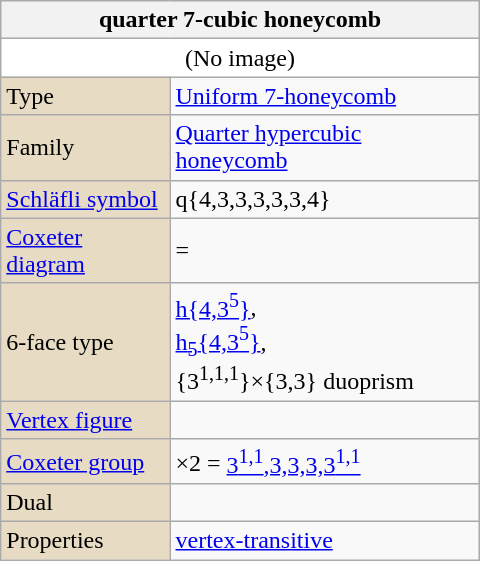<table class="wikitable" align="right" style="margin-left:10px" width="320">
<tr>
<th bgcolor=#e7dcc3 colspan=2>quarter 7-cubic honeycomb</th>
</tr>
<tr>
<td bgcolor=#ffffff align=center colspan=2>(No image)</td>
</tr>
<tr>
<td bgcolor=#e7dcc3>Type</td>
<td><a href='#'>Uniform 7-honeycomb</a></td>
</tr>
<tr>
<td bgcolor=#e7dcc3>Family</td>
<td><a href='#'>Quarter hypercubic honeycomb</a></td>
</tr>
<tr>
<td bgcolor=#e7dcc3><a href='#'>Schläfli symbol</a></td>
<td>q{4,3,3,3,3,3,4}</td>
</tr>
<tr>
<td bgcolor=#e7dcc3><a href='#'>Coxeter diagram</a></td>
<td> = </td>
</tr>
<tr>
<td bgcolor=#e7dcc3>6-face type</td>
<td><a href='#'>h{4,3<sup>5</sup>}</a>, <br><a href='#'>h<sub>5</sub>{4,3<sup>5</sup>}</a>, <br>{3<sup>1,1,1</sup>}×{3,3} duoprism</td>
</tr>
<tr>
<td bgcolor=#e7dcc3><a href='#'>Vertex figure</a></td>
<td></td>
</tr>
<tr>
<td bgcolor=#e7dcc3><a href='#'>Coxeter group</a></td>
<td>×2 = <a href='#'>3<sup>1,1</sup>,3,3,3,3<sup>1,1</sup></a></td>
</tr>
<tr>
<td bgcolor=#e7dcc3>Dual</td>
<td></td>
</tr>
<tr>
<td bgcolor=#e7dcc3>Properties</td>
<td><a href='#'>vertex-transitive</a></td>
</tr>
</table>
